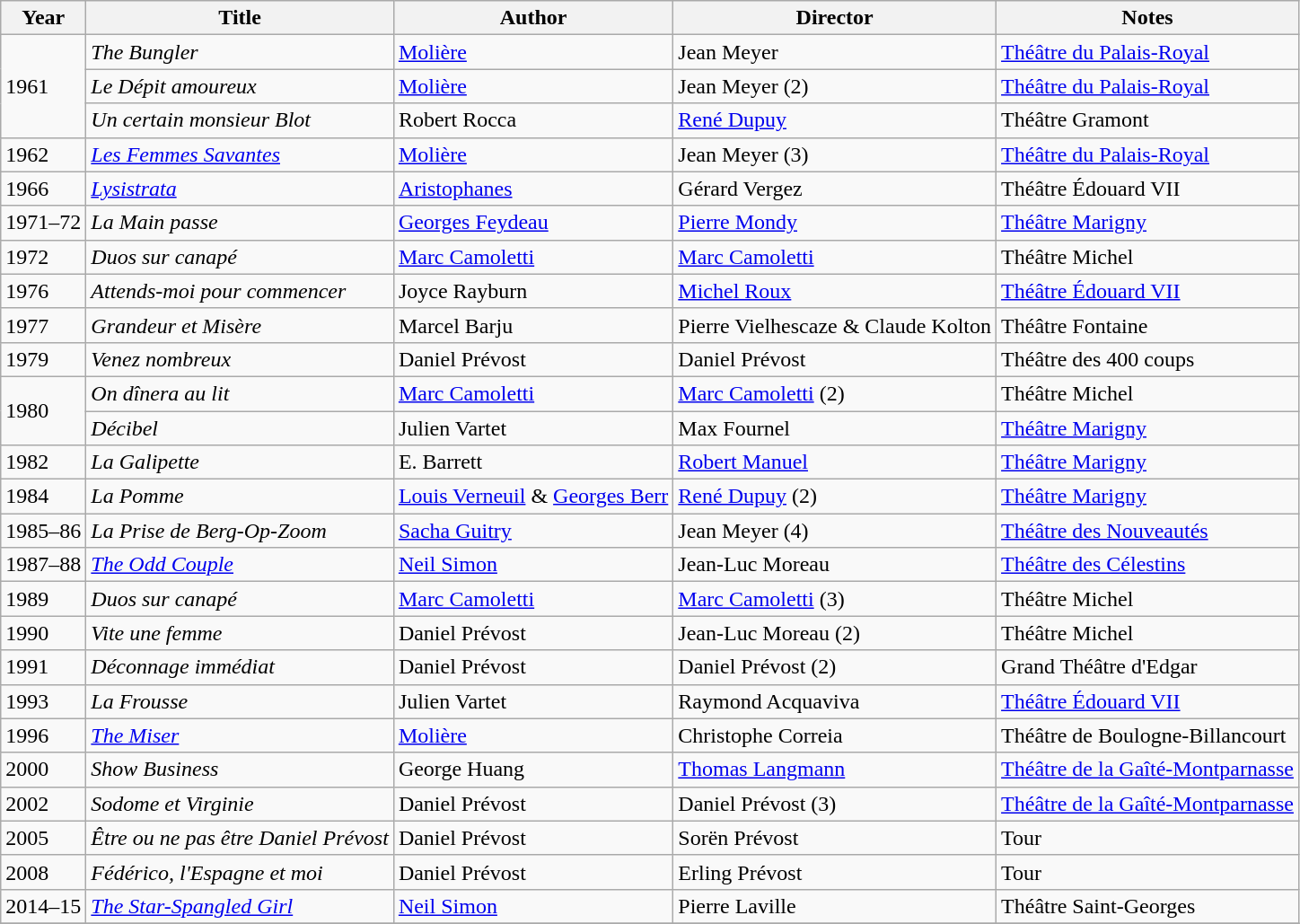<table class="wikitable">
<tr>
<th>Year</th>
<th>Title</th>
<th>Author</th>
<th>Director</th>
<th>Notes</th>
</tr>
<tr>
<td rowspan=3>1961</td>
<td><em>The Bungler</em></td>
<td><a href='#'>Molière</a></td>
<td>Jean Meyer</td>
<td><a href='#'>Théâtre du Palais-Royal</a></td>
</tr>
<tr>
<td><em>Le Dépit amoureux</em></td>
<td><a href='#'>Molière</a></td>
<td>Jean Meyer (2)</td>
<td><a href='#'>Théâtre du Palais-Royal</a></td>
</tr>
<tr>
<td><em>Un certain monsieur Blot</em></td>
<td>Robert Rocca</td>
<td><a href='#'>René Dupuy</a></td>
<td>Théâtre Gramont</td>
</tr>
<tr>
<td rowspan=1>1962</td>
<td><em><a href='#'>Les Femmes Savantes</a></em></td>
<td><a href='#'>Molière</a></td>
<td>Jean Meyer (3)</td>
<td><a href='#'>Théâtre du Palais-Royal</a></td>
</tr>
<tr>
<td rowspan=1>1966</td>
<td><em><a href='#'>Lysistrata</a></em></td>
<td><a href='#'>Aristophanes</a></td>
<td>Gérard Vergez</td>
<td>Théâtre Édouard VII</td>
</tr>
<tr>
<td rowspan=1>1971–72</td>
<td><em>La Main passe</em></td>
<td><a href='#'>Georges Feydeau</a></td>
<td><a href='#'>Pierre Mondy</a></td>
<td><a href='#'>Théâtre Marigny</a></td>
</tr>
<tr>
<td rowspan=1>1972</td>
<td><em>Duos sur canapé</em></td>
<td><a href='#'>Marc Camoletti</a></td>
<td><a href='#'>Marc Camoletti</a></td>
<td>Théâtre Michel</td>
</tr>
<tr>
<td rowspan=1>1976</td>
<td><em>Attends-moi pour commencer</em></td>
<td>Joyce Rayburn</td>
<td><a href='#'>Michel Roux</a></td>
<td><a href='#'>Théâtre Édouard VII</a></td>
</tr>
<tr>
<td rowspan=1>1977</td>
<td><em>Grandeur et Misère</em></td>
<td>Marcel Barju</td>
<td>Pierre Vielhescaze & Claude Kolton</td>
<td>Théâtre Fontaine</td>
</tr>
<tr>
<td rowspan=1>1979</td>
<td><em>Venez nombreux</em></td>
<td>Daniel Prévost</td>
<td>Daniel Prévost</td>
<td>Théâtre des 400 coups</td>
</tr>
<tr>
<td rowspan=2>1980</td>
<td><em>On dînera au lit</em></td>
<td><a href='#'>Marc Camoletti</a></td>
<td><a href='#'>Marc Camoletti</a> (2)</td>
<td>Théâtre Michel</td>
</tr>
<tr>
<td><em>Décibel</em></td>
<td>Julien Vartet</td>
<td>Max Fournel</td>
<td><a href='#'>Théâtre Marigny</a></td>
</tr>
<tr>
<td rowspan=1>1982</td>
<td><em>La Galipette</em></td>
<td>E. Barrett</td>
<td><a href='#'>Robert Manuel</a></td>
<td><a href='#'>Théâtre Marigny</a></td>
</tr>
<tr>
<td rowspan=1>1984</td>
<td><em>La Pomme</em></td>
<td><a href='#'>Louis Verneuil</a> & <a href='#'>Georges Berr</a></td>
<td><a href='#'>René Dupuy</a> (2)</td>
<td><a href='#'>Théâtre Marigny</a></td>
</tr>
<tr>
<td rowspan=1>1985–86</td>
<td><em>La Prise de Berg-Op-Zoom</em></td>
<td><a href='#'>Sacha Guitry</a></td>
<td>Jean Meyer (4)</td>
<td><a href='#'>Théâtre des Nouveautés</a></td>
</tr>
<tr>
<td rowspan=1>1987–88</td>
<td><em><a href='#'>The Odd Couple</a></em></td>
<td><a href='#'>Neil Simon</a></td>
<td>Jean-Luc Moreau</td>
<td><a href='#'>Théâtre des Célestins</a></td>
</tr>
<tr>
<td rowspan=1>1989</td>
<td><em>Duos sur canapé</em></td>
<td><a href='#'>Marc Camoletti</a></td>
<td><a href='#'>Marc Camoletti</a> (3)</td>
<td>Théâtre Michel</td>
</tr>
<tr>
<td rowspan=1>1990</td>
<td><em>Vite une femme</em></td>
<td>Daniel Prévost</td>
<td>Jean-Luc Moreau (2)</td>
<td>Théâtre Michel</td>
</tr>
<tr>
<td rowspan=1>1991</td>
<td><em>Déconnage immédiat</em></td>
<td>Daniel Prévost</td>
<td>Daniel Prévost (2)</td>
<td>Grand Théâtre d'Edgar</td>
</tr>
<tr>
<td rowspan=1>1993</td>
<td><em>La Frousse</em></td>
<td>Julien Vartet</td>
<td>Raymond Acquaviva</td>
<td><a href='#'>Théâtre Édouard VII</a></td>
</tr>
<tr>
<td rowspan=1>1996</td>
<td><em><a href='#'>The Miser</a></em></td>
<td><a href='#'>Molière</a></td>
<td>Christophe Correia</td>
<td>Théâtre de Boulogne-Billancourt</td>
</tr>
<tr>
<td rowspan=1>2000</td>
<td><em>Show Business</em></td>
<td>George Huang</td>
<td><a href='#'>Thomas Langmann</a></td>
<td><a href='#'>Théâtre de la Gaîté-Montparnasse</a></td>
</tr>
<tr>
<td rowspan=1>2002</td>
<td><em>Sodome et Virginie</em></td>
<td>Daniel Prévost</td>
<td>Daniel Prévost (3)</td>
<td><a href='#'>Théâtre de la Gaîté-Montparnasse</a></td>
</tr>
<tr>
<td rowspan=1>2005</td>
<td><em>Être ou ne pas être Daniel Prévost</em></td>
<td>Daniel Prévost</td>
<td>Sorën Prévost</td>
<td>Tour</td>
</tr>
<tr>
<td rowspan=1>2008</td>
<td><em>Fédérico, l'Espagne et moi</em></td>
<td>Daniel Prévost</td>
<td>Erling Prévost</td>
<td>Tour</td>
</tr>
<tr>
<td rowspan=1>2014–15</td>
<td><em><a href='#'>The Star-Spangled Girl</a></em></td>
<td><a href='#'>Neil Simon</a></td>
<td>Pierre Laville</td>
<td>Théâtre Saint-Georges</td>
</tr>
<tr>
</tr>
</table>
